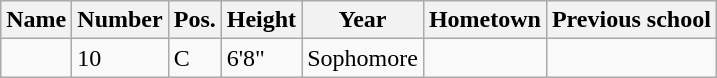<table class="wikitable sortable" border="1">
<tr>
<th>Name</th>
<th>Number</th>
<th>Pos.</th>
<th>Height</th>
<th>Year</th>
<th>Hometown</th>
<th class="unsortable">Previous school</th>
</tr>
<tr>
<td></td>
<td>10</td>
<td>C</td>
<td>6'8"</td>
<td>Sophomore</td>
<td></td>
<td></td>
</tr>
</table>
